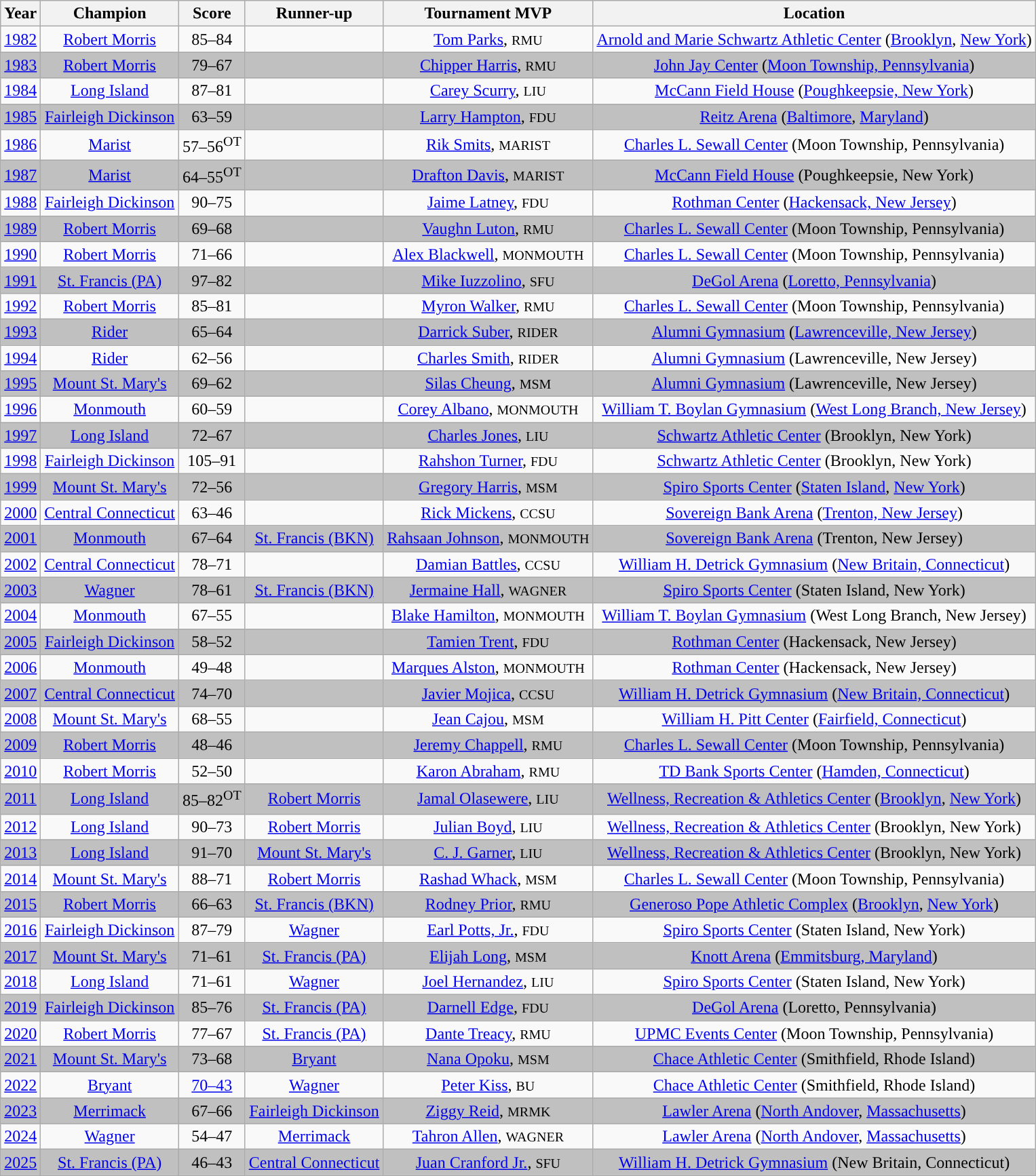<table class="wikitable sortable" style="text-align:center">
<tr>
<th width=px>Year</th>
<th width=px>Champion</th>
<th width=px>Score</th>
<th width=px>Runner-up</th>
<th width=px>Tournament MVP</th>
<th width=px>Location</th>
</tr>
<tr>
<td><a href='#'>1982</a></td>
<td><a href='#'>Robert Morris</a></td>
<td>85–84</td>
<td></td>
<td><a href='#'>Tom Parks</a>, <small>RMU</small></td>
<td><a href='#'>Arnold and Marie Schwartz Athletic Center</a> (<a href='#'>Brooklyn</a>, <a href='#'>New York</a>)</td>
</tr>
<tr align=center>
<td style=background:silver><a href='#'>1983</a></td>
<td style=background:silver><a href='#'>Robert Morris</a></td>
<td style=background:silver>79–67</td>
<td style=background:silver></td>
<td style=background:silver><a href='#'>Chipper Harris</a>, <small>RMU</small></td>
<td style=background:silver><a href='#'>John Jay Center</a> (<a href='#'>Moon Township, Pennsylvania</a>)</td>
</tr>
<tr align=center>
<td><a href='#'>1984</a></td>
<td><a href='#'>Long Island</a></td>
<td>87–81</td>
<td></td>
<td><a href='#'>Carey Scurry</a>, <small>LIU</small></td>
<td><a href='#'>McCann Field House</a> (<a href='#'>Poughkeepsie, New York</a>)</td>
</tr>
<tr align=center>
<td style=background:silver><a href='#'>1985</a></td>
<td style=background:silver><a href='#'>Fairleigh Dickinson</a></td>
<td style=background:silver>63–59</td>
<td style=background:silver></td>
<td style=background:silver><a href='#'>Larry Hampton</a>, <small>FDU</small></td>
<td style=background:silver><a href='#'>Reitz Arena</a> (<a href='#'>Baltimore</a>, <a href='#'>Maryland</a>)</td>
</tr>
<tr align=center>
<td><a href='#'>1986</a></td>
<td><a href='#'>Marist</a></td>
<td>57–56<sup>OT</sup></td>
<td></td>
<td><a href='#'>Rik Smits</a>, <small>MARIST</small></td>
<td><a href='#'>Charles L. Sewall Center</a> (Moon Township, Pennsylvania)</td>
</tr>
<tr align=center>
<td style=background:silver><a href='#'>1987</a></td>
<td style=background:silver><a href='#'>Marist</a></td>
<td style=background:silver>64–55<sup>OT</sup></td>
<td style=background:silver></td>
<td style=background:silver><a href='#'>Drafton Davis</a>, <small>MARIST</small></td>
<td style=background:silver><a href='#'>McCann Field House</a> (Poughkeepsie, New York)</td>
</tr>
<tr align=center>
<td><a href='#'>1988</a></td>
<td><a href='#'>Fairleigh Dickinson</a></td>
<td>90–75</td>
<td></td>
<td><a href='#'>Jaime Latney</a>, <small>FDU</small></td>
<td><a href='#'>Rothman Center</a> (<a href='#'>Hackensack, New Jersey</a>)</td>
</tr>
<tr align=center>
<td style=background:silver><a href='#'>1989</a></td>
<td style=background:silver><a href='#'>Robert Morris</a></td>
<td style=background:silver>69–68</td>
<td style=background:silver></td>
<td style=background:silver><a href='#'>Vaughn Luton</a>, <small>RMU</small></td>
<td style=background:silver><a href='#'>Charles L. Sewall Center</a> (Moon Township, Pennsylvania)</td>
</tr>
<tr align=center>
<td><a href='#'>1990</a></td>
<td><a href='#'>Robert Morris</a></td>
<td>71–66</td>
<td></td>
<td><a href='#'>Alex Blackwell</a>, <small>MONMOUTH</small></td>
<td><a href='#'>Charles L. Sewall Center</a> (Moon Township, Pennsylvania)</td>
</tr>
<tr align=center>
<td style=background:silver><a href='#'>1991</a></td>
<td style=background:silver><a href='#'>St. Francis (PA)</a></td>
<td style=background:silver>97–82</td>
<td style=background:silver></td>
<td style=background:silver><a href='#'>Mike Iuzzolino</a>, <small>SFU</small></td>
<td style=background:silver><a href='#'>DeGol Arena</a> (<a href='#'>Loretto, Pennsylvania</a>)</td>
</tr>
<tr align=center>
<td><a href='#'>1992</a></td>
<td><a href='#'>Robert Morris</a></td>
<td>85–81</td>
<td></td>
<td><a href='#'>Myron Walker</a>, <small>RMU</small></td>
<td><a href='#'>Charles L. Sewall Center</a> (Moon Township, Pennsylvania)</td>
</tr>
<tr align=center>
<td style=background:silver><a href='#'>1993</a></td>
<td style=background:silver><a href='#'>Rider</a></td>
<td style=background:silver>65–64</td>
<td style=background:silver></td>
<td style=background:silver><a href='#'>Darrick Suber</a>, <small>RIDER</small></td>
<td style=background:silver><a href='#'>Alumni Gymnasium</a> (<a href='#'>Lawrenceville, New Jersey</a>)</td>
</tr>
<tr align=center>
<td><a href='#'>1994</a></td>
<td><a href='#'>Rider</a></td>
<td>62–56</td>
<td></td>
<td><a href='#'>Charles Smith</a>, <small>RIDER</small></td>
<td><a href='#'>Alumni Gymnasium</a> (Lawrenceville, New Jersey)</td>
</tr>
<tr align=center>
<td style=background:silver><a href='#'>1995</a></td>
<td style=background:silver><a href='#'>Mount St. Mary's</a></td>
<td style=background:silver>69–62</td>
<td style=background:silver></td>
<td style=background:silver><a href='#'>Silas Cheung</a>, <small>MSM</small></td>
<td style=background:silver><a href='#'>Alumni Gymnasium</a> (Lawrenceville, New Jersey)</td>
</tr>
<tr align=center>
<td><a href='#'>1996</a></td>
<td><a href='#'>Monmouth</a></td>
<td>60–59</td>
<td></td>
<td><a href='#'>Corey Albano</a>, <small>MONMOUTH</small></td>
<td><a href='#'>William T. Boylan Gymnasium</a> (<a href='#'>West Long Branch, New Jersey</a>)</td>
</tr>
<tr align=center>
<td style=background:silver><a href='#'>1997</a></td>
<td style=background:silver><a href='#'>Long Island</a></td>
<td style=background:silver>72–67</td>
<td style=background:silver></td>
<td style=background:silver><a href='#'>Charles Jones</a>, <small>LIU</small></td>
<td style=background:silver><a href='#'>Schwartz Athletic Center</a> (Brooklyn, New York)</td>
</tr>
<tr align=center>
<td><a href='#'>1998</a></td>
<td><a href='#'>Fairleigh Dickinson</a></td>
<td>105–91</td>
<td></td>
<td><a href='#'>Rahshon Turner</a>, <small>FDU</small></td>
<td><a href='#'>Schwartz Athletic Center</a> (Brooklyn, New York)</td>
</tr>
<tr align=center>
<td style=background:silver><a href='#'>1999</a></td>
<td style=background:silver><a href='#'>Mount St. Mary's</a></td>
<td style=background:silver>72–56</td>
<td style=background:silver></td>
<td style=background:silver><a href='#'>Gregory Harris</a>, <small>MSM</small></td>
<td style=background:silver><a href='#'>Spiro Sports Center</a> (<a href='#'>Staten Island</a>, <a href='#'>New York</a>)</td>
</tr>
<tr align=center>
<td><a href='#'>2000</a></td>
<td><a href='#'>Central Connecticut</a></td>
<td>63–46</td>
<td></td>
<td><a href='#'>Rick Mickens</a>, <small>CCSU</small></td>
<td><a href='#'>Sovereign Bank Arena</a> (<a href='#'>Trenton, New Jersey</a>)</td>
</tr>
<tr align=center>
<td style=background:silver><a href='#'>2001</a></td>
<td style=background:silver><a href='#'>Monmouth</a></td>
<td style=background:silver>67–64</td>
<td style=background:silver><a href='#'>St. Francis (BKN)</a></td>
<td style=background:silver><a href='#'>Rahsaan Johnson</a>, <small>MONMOUTH</small></td>
<td style=background:silver><a href='#'>Sovereign Bank Arena</a> (Trenton, New Jersey)</td>
</tr>
<tr align=center>
<td><a href='#'>2002</a></td>
<td><a href='#'>Central Connecticut</a></td>
<td>78–71</td>
<td></td>
<td><a href='#'>Damian Battles</a>, <small>CCSU</small></td>
<td><a href='#'>William H. Detrick Gymnasium</a> (<a href='#'>New Britain, Connecticut</a>)</td>
</tr>
<tr align=center>
<td style=background:silver><a href='#'>2003</a></td>
<td style=background:silver><a href='#'>Wagner</a></td>
<td style=background:silver>78–61</td>
<td style=background:silver><a href='#'>St. Francis (BKN)</a></td>
<td style=background:silver><a href='#'>Jermaine Hall</a>, <small>WAGNER</small></td>
<td style=background:silver><a href='#'>Spiro Sports Center</a> (Staten Island, New York)</td>
</tr>
<tr align=center>
<td><a href='#'>2004</a></td>
<td><a href='#'>Monmouth</a></td>
<td>67–55</td>
<td></td>
<td><a href='#'>Blake Hamilton</a>, <small>MONMOUTH</small></td>
<td><a href='#'>William T. Boylan Gymnasium</a> (West Long Branch, New Jersey)</td>
</tr>
<tr align=center>
<td style=background:silver><a href='#'>2005</a></td>
<td style=background:silver><a href='#'>Fairleigh Dickinson</a></td>
<td style=background:silver>58–52</td>
<td style=background:silver></td>
<td style=background:silver><a href='#'>Tamien Trent</a>, <small>FDU</small></td>
<td style=background:silver><a href='#'>Rothman Center</a> (Hackensack, New Jersey)</td>
</tr>
<tr align=center>
<td><a href='#'>2006</a></td>
<td><a href='#'>Monmouth</a></td>
<td>49–48</td>
<td></td>
<td><a href='#'>Marques Alston</a>, <small>MONMOUTH</small></td>
<td><a href='#'>Rothman Center</a> (Hackensack, New Jersey)</td>
</tr>
<tr align=center>
<td style=background:silver><a href='#'>2007</a></td>
<td style=background:silver><a href='#'>Central Connecticut</a></td>
<td style=background:silver>74–70</td>
<td style=background:silver></td>
<td style=background:silver><a href='#'>Javier Mojica</a>, <small>CCSU</small></td>
<td style=background:silver><a href='#'>William H. Detrick Gymnasium</a> (<a href='#'>New Britain, Connecticut</a>)</td>
</tr>
<tr align=center>
<td><a href='#'>2008</a></td>
<td><a href='#'>Mount St. Mary's</a></td>
<td>68–55</td>
<td></td>
<td><a href='#'>Jean Cajou</a>, <small>MSM</small></td>
<td><a href='#'>William H. Pitt Center</a> (<a href='#'>Fairfield, Connecticut</a>)</td>
</tr>
<tr align=center>
<td style=background:silver><a href='#'>2009</a></td>
<td style=background:silver><a href='#'>Robert Morris</a></td>
<td style=background:silver>48–46</td>
<td style=background:silver></td>
<td style=background:silver><a href='#'>Jeremy Chappell</a>, <small>RMU</small></td>
<td style=background:silver><a href='#'>Charles L. Sewall Center</a> (Moon Township, Pennsylvania)</td>
</tr>
<tr align=center>
<td><a href='#'>2010</a></td>
<td><a href='#'>Robert Morris</a></td>
<td>52–50</td>
<td></td>
<td><a href='#'>Karon Abraham</a>, <small>RMU</small></td>
<td><a href='#'>TD Bank Sports Center</a> (<a href='#'>Hamden, Connecticut</a>)</td>
</tr>
<tr align=center>
<td style=background:silver><a href='#'>2011</a></td>
<td style=background:silver><a href='#'>Long Island</a></td>
<td style=background:silver>85–82<sup>OT</sup></td>
<td style=background:silver><a href='#'>Robert Morris</a></td>
<td style=background:silver><a href='#'>Jamal Olasewere</a>, <small>LIU</small></td>
<td style=background:silver><a href='#'>Wellness, Recreation & Athletics Center</a> (<a href='#'>Brooklyn</a>, <a href='#'>New York</a>)</td>
</tr>
<tr align=center>
<td><a href='#'>2012</a></td>
<td><a href='#'>Long Island</a></td>
<td>90–73</td>
<td><a href='#'>Robert Morris</a></td>
<td><a href='#'>Julian Boyd</a>, <small>LIU</small></td>
<td><a href='#'>Wellness, Recreation & Athletics Center</a> (Brooklyn, New York)</td>
</tr>
<tr align=center>
<td style=background:silver><a href='#'>2013</a></td>
<td style=background:silver><a href='#'>Long Island</a></td>
<td style=background:silver>91–70</td>
<td style=background:silver><a href='#'>Mount St. Mary's</a></td>
<td style=background:silver><a href='#'>C. J. Garner</a>, <small>LIU</small></td>
<td style=background:silver><a href='#'>Wellness, Recreation & Athletics Center</a> (Brooklyn, New York)</td>
</tr>
<tr align=center>
<td><a href='#'>2014</a></td>
<td><a href='#'>Mount St. Mary's</a></td>
<td>88–71</td>
<td><a href='#'>Robert Morris</a></td>
<td><a href='#'>Rashad Whack</a>, <small>MSM</small></td>
<td><a href='#'>Charles L. Sewall Center</a> (Moon Township, Pennsylvania)</td>
</tr>
<tr align=center>
<td style=background:silver><a href='#'>2015</a></td>
<td style=background:silver><a href='#'>Robert Morris</a></td>
<td style=background:silver>66–63</td>
<td style=background:silver><a href='#'>St. Francis (BKN)</a></td>
<td style=background:silver><a href='#'>Rodney Prior</a>, <small>RMU</small></td>
<td style=background:silver><a href='#'>Generoso Pope Athletic Complex</a> (<a href='#'>Brooklyn</a>, <a href='#'>New York</a>)</td>
</tr>
<tr align=center>
<td><a href='#'>2016</a></td>
<td><a href='#'>Fairleigh Dickinson</a></td>
<td>87–79</td>
<td><a href='#'>Wagner</a></td>
<td><a href='#'>Earl Potts, Jr.</a>, <small>FDU</small></td>
<td><a href='#'>Spiro Sports Center</a> (Staten Island, New York)</td>
</tr>
<tr align=center>
<td style=background:silver><a href='#'>2017</a></td>
<td style=background:silver><a href='#'>Mount St. Mary's</a></td>
<td style=background:silver>71–61</td>
<td style=background:silver><a href='#'>St. Francis (PA)</a></td>
<td style=background:silver><a href='#'>Elijah Long</a>, <small>MSM</small></td>
<td style=background:silver><a href='#'>Knott Arena</a> (<a href='#'>Emmitsburg, Maryland</a>)</td>
</tr>
<tr align=center>
<td><a href='#'>2018</a></td>
<td><a href='#'>Long Island</a></td>
<td>71–61</td>
<td><a href='#'>Wagner</a></td>
<td><a href='#'>Joel Hernandez</a>, <small>LIU</small></td>
<td><a href='#'>Spiro Sports Center</a> (Staten Island, New York)</td>
</tr>
<tr align=center>
<td style=background:silver><a href='#'>2019</a></td>
<td style=background:silver><a href='#'>Fairleigh Dickinson</a></td>
<td style=background:silver>85–76</td>
<td style=background:silver><a href='#'>St. Francis (PA)</a></td>
<td style=background:silver><a href='#'>Darnell Edge</a>, <small>FDU</small></td>
<td style=background:silver><a href='#'>DeGol Arena</a> (Loretto, Pennsylvania)</td>
</tr>
<tr align=center>
<td><a href='#'>2020</a></td>
<td><a href='#'>Robert Morris</a></td>
<td>77–67</td>
<td><a href='#'>St. Francis (PA)</a></td>
<td><a href='#'>Dante Treacy</a>, <small>RMU</small></td>
<td><a href='#'>UPMC Events Center</a> (Moon Township, Pennsylvania)</td>
</tr>
<tr align=center>
<td style=background:silver><a href='#'>2021</a></td>
<td style=background:silver><a href='#'>Mount St. Mary's</a></td>
<td style=background:silver>73–68</td>
<td style=background:silver><a href='#'>Bryant</a></td>
<td style=background:silver><a href='#'>Nana Opoku</a>, <small>MSM</small></td>
<td style=background:silver><a href='#'>Chace Athletic Center</a> (Smithfield, Rhode Island)</td>
</tr>
<tr align=center>
<td><a href='#'>2022</a></td>
<td><a href='#'>Bryant</a></td>
<td><a href='#'>70–43</a></td>
<td><a href='#'>Wagner</a></td>
<td><a href='#'>Peter Kiss</a>, <small>BU</small></td>
<td><a href='#'>Chace Athletic Center</a> (Smithfield, Rhode Island)</td>
</tr>
<tr align=center>
<td style=background:silver><a href='#'>2023</a></td>
<td style=background:silver><a href='#'>Merrimack</a></td>
<td style=background:silver>67–66</td>
<td style=background:silver><a href='#'>Fairleigh Dickinson</a></td>
<td style=background:silver><a href='#'>Ziggy Reid</a>, <small>MRMK</small></td>
<td style=background:silver><a href='#'>Lawler Arena</a> (<a href='#'>North Andover</a>, <a href='#'>Massachusetts</a>)</td>
</tr>
<tr align=center>
<td><a href='#'>2024</a></td>
<td><a href='#'>Wagner</a></td>
<td>54–47</td>
<td><a href='#'>Merrimack</a></td>
<td><a href='#'>Tahron Allen</a>, <small>WAGNER</small></td>
<td><a href='#'>Lawler Arena</a> (<a href='#'>North Andover</a>, <a href='#'>Massachusetts</a>)</td>
</tr>
<tr align=center>
<td style=background:silver><a href='#'>2025</a></td>
<td style=background:silver><a href='#'>St. Francis (PA)</a></td>
<td style=background:silver>46–43</td>
<td style=background:silver><a href='#'>Central Connecticut</a></td>
<td style=background:silver><a href='#'>Juan Cranford Jr.</a>, <small>SFU</small></td>
<td style=background:silver><a href='#'>William H. Detrick Gymnasium</a> (New Britain, Connecticut)</td>
</tr>
</table>
